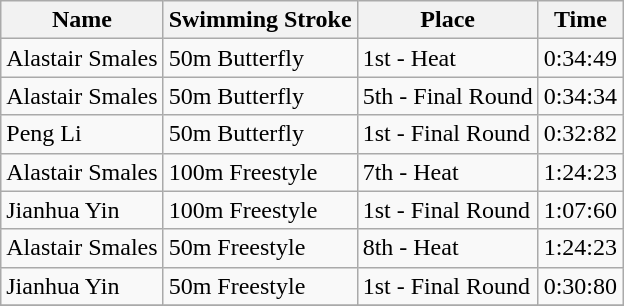<table class="wikitable">
<tr>
<th>Name</th>
<th>Swimming Stroke</th>
<th>Place</th>
<th>Time</th>
</tr>
<tr>
<td>Alastair Smales</td>
<td>50m Butterfly</td>
<td>1st - Heat</td>
<td>0:34:49</td>
</tr>
<tr>
<td>Alastair Smales</td>
<td>50m Butterfly</td>
<td>5th - Final Round</td>
<td>0:34:34</td>
</tr>
<tr>
<td>Peng Li</td>
<td>50m Butterfly</td>
<td>1st - Final Round</td>
<td>0:32:82</td>
</tr>
<tr>
<td>Alastair Smales</td>
<td>100m Freestyle</td>
<td>7th - Heat</td>
<td>1:24:23</td>
</tr>
<tr>
<td>Jianhua Yin</td>
<td>100m Freestyle</td>
<td>1st - Final Round</td>
<td>1:07:60</td>
</tr>
<tr>
<td>Alastair Smales</td>
<td>50m Freestyle</td>
<td>8th - Heat</td>
<td>1:24:23</td>
</tr>
<tr>
<td>Jianhua Yin</td>
<td>50m Freestyle</td>
<td>1st - Final Round</td>
<td>0:30:80</td>
</tr>
<tr>
</tr>
</table>
